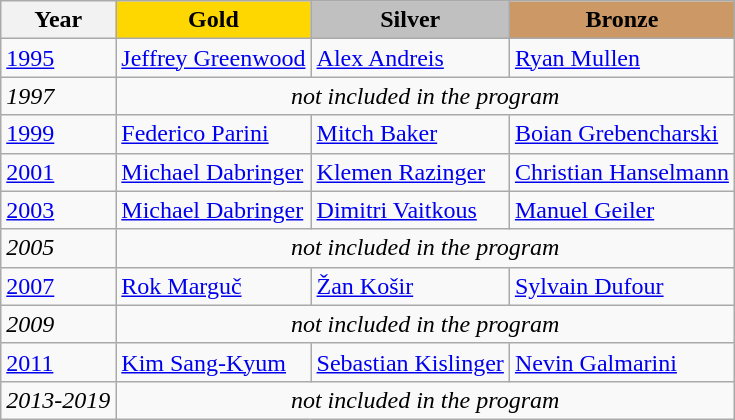<table class="wikitable">
<tr>
<th>Year</th>
<td align=center bgcolor=gold><strong>Gold</strong></td>
<td align=center bgcolor=silver><strong>Silver</strong></td>
<td align=center bgcolor=cc9966><strong>Bronze</strong></td>
</tr>
<tr>
<td><a href='#'>1995</a></td>
<td> <a href='#'>Jeffrey Greenwood</a></td>
<td> <a href='#'>Alex Andreis</a></td>
<td> <a href='#'>Ryan Mullen</a></td>
</tr>
<tr>
<td><em>1997</em></td>
<td colspan=3 align=center><em>not included in the program</em></td>
</tr>
<tr>
<td><a href='#'>1999</a></td>
<td> <a href='#'>Federico Parini</a></td>
<td> <a href='#'>Mitch Baker</a></td>
<td> <a href='#'>Boian Grebencharski</a></td>
</tr>
<tr>
<td><a href='#'>2001</a></td>
<td> <a href='#'>Michael Dabringer</a></td>
<td> <a href='#'>Klemen Razinger</a></td>
<td> <a href='#'>Christian Hanselmann</a></td>
</tr>
<tr>
<td><a href='#'>2003</a></td>
<td> <a href='#'>Michael Dabringer</a></td>
<td> <a href='#'>Dimitri Vaitkous</a></td>
<td> <a href='#'>Manuel Geiler</a></td>
</tr>
<tr>
<td><em>2005</em></td>
<td colspan=3 align=center><em>not included in the program</em></td>
</tr>
<tr>
<td><a href='#'>2007</a></td>
<td> <a href='#'>Rok Marguč</a></td>
<td> <a href='#'>Žan Košir</a></td>
<td> <a href='#'>Sylvain Dufour</a></td>
</tr>
<tr>
<td><em>2009</em></td>
<td colspan=3 align=center><em>not included in the program</em></td>
</tr>
<tr>
<td><a href='#'>2011</a></td>
<td> <a href='#'>Kim Sang-Kyum</a></td>
<td> <a href='#'>Sebastian Kislinger</a></td>
<td> <a href='#'>Nevin Galmarini</a></td>
</tr>
<tr>
<td><em>2013-2019</em></td>
<td colspan=3 align=center><em>not included in the program</em></td>
</tr>
</table>
